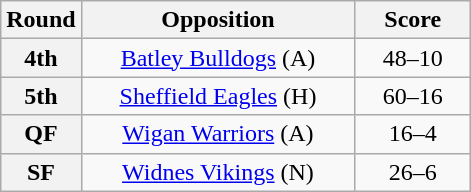<table class="wikitable plainrowheaders" style="text-align:center;margin:0">
<tr>
<th scope="col" style="width:25px">Round</th>
<th scope="col" style="width:175px">Opposition</th>
<th scope="col" style="width:70px">Score</th>
</tr>
<tr>
<th scope=row style="text-align:center">4th</th>
<td> <a href='#'>Batley Bulldogs</a> (A)</td>
<td>48–10</td>
</tr>
<tr>
<th scope=row style="text-align:center">5th</th>
<td> <a href='#'>Sheffield Eagles</a> (H)</td>
<td>60–16</td>
</tr>
<tr>
<th scope=row style="text-align:center">QF</th>
<td> <a href='#'>Wigan Warriors</a> (A)</td>
<td>16–4</td>
</tr>
<tr>
<th scope=row style="text-align:center">SF</th>
<td> <a href='#'>Widnes Vikings</a> (N)</td>
<td>26–6</td>
</tr>
</table>
